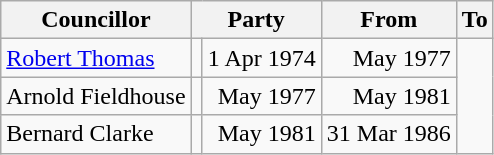<table class=wikitable>
<tr>
<th>Councillor</th>
<th colspan=2>Party</th>
<th>From</th>
<th>To</th>
</tr>
<tr>
<td><a href='#'>Robert Thomas</a></td>
<td></td>
<td align=right>1 Apr 1974</td>
<td align=right>May 1977</td>
</tr>
<tr>
<td>Arnold Fieldhouse</td>
<td></td>
<td align=right>May 1977</td>
<td align=right>May 1981</td>
</tr>
<tr>
<td>Bernard Clarke</td>
<td></td>
<td align=right>May 1981</td>
<td align=right>31 Mar 1986</td>
</tr>
</table>
